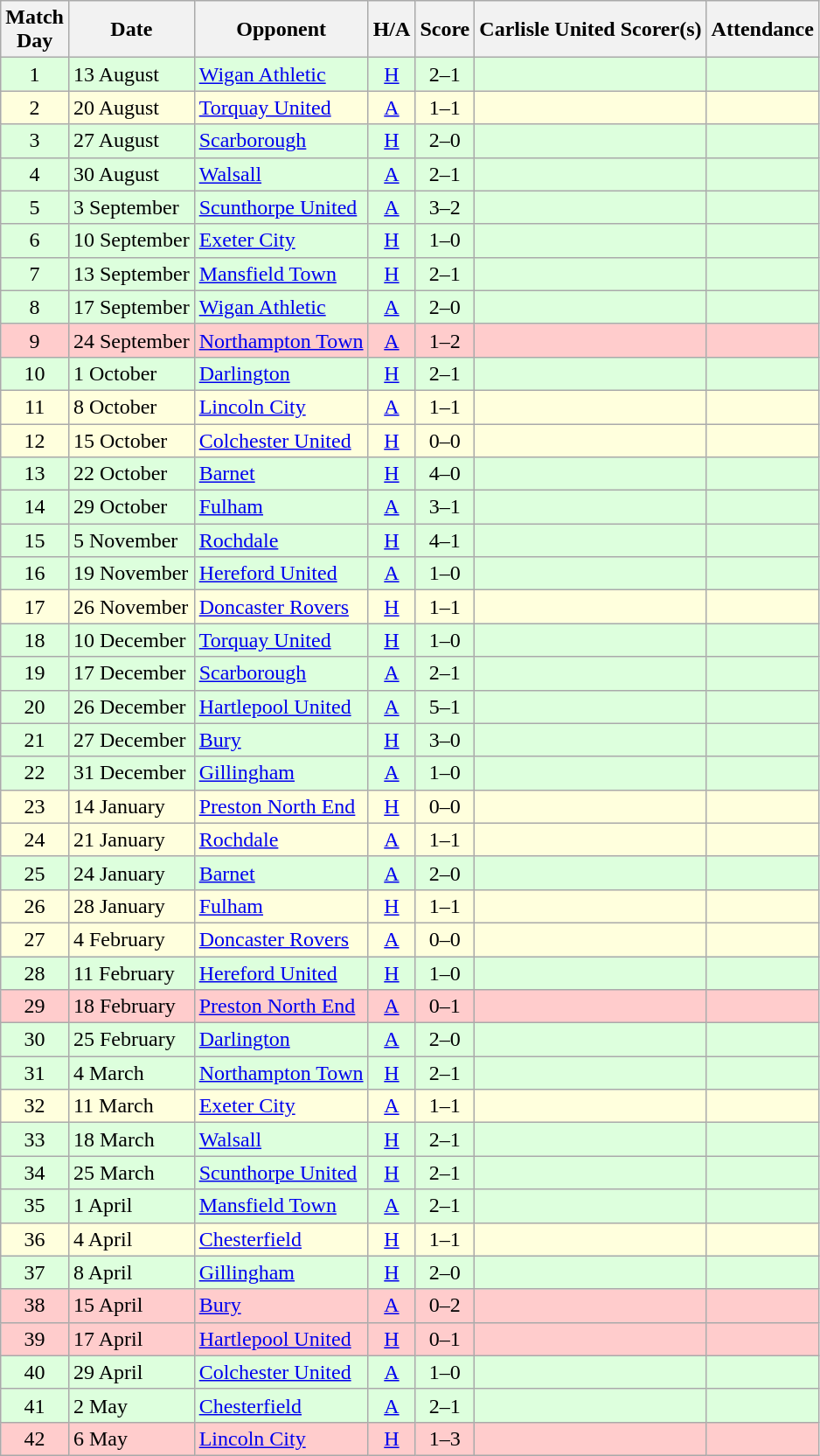<table class="wikitable" style="text-align:center">
<tr>
<th>Match<br> Day</th>
<th>Date</th>
<th>Opponent</th>
<th>H/A</th>
<th>Score</th>
<th>Carlisle United Scorer(s)</th>
<th>Attendance</th>
</tr>
<tr bgcolor=#ddffdd>
<td>1</td>
<td align=left>13 August</td>
<td align=left><a href='#'>Wigan Athletic</a></td>
<td><a href='#'>H</a></td>
<td>2–1</td>
<td align=left></td>
<td></td>
</tr>
<tr bgcolor=#ffffdd>
<td>2</td>
<td align=left>20 August</td>
<td align=left><a href='#'>Torquay United</a></td>
<td><a href='#'>A</a></td>
<td>1–1</td>
<td align=left></td>
<td></td>
</tr>
<tr bgcolor=#ddffdd>
<td>3</td>
<td align=left>27 August</td>
<td align=left><a href='#'>Scarborough</a></td>
<td><a href='#'>H</a></td>
<td>2–0</td>
<td align=left></td>
<td></td>
</tr>
<tr bgcolor=#ddffdd>
<td>4</td>
<td align=left>30 August</td>
<td align=left><a href='#'>Walsall</a></td>
<td><a href='#'>A</a></td>
<td>2–1</td>
<td align=left></td>
<td></td>
</tr>
<tr bgcolor=#ddffdd>
<td>5</td>
<td align=left>3 September</td>
<td align=left><a href='#'>Scunthorpe United</a></td>
<td><a href='#'>A</a></td>
<td>3–2</td>
<td align=left></td>
<td></td>
</tr>
<tr bgcolor=#ddffdd>
<td>6</td>
<td align=left>10 September</td>
<td align=left><a href='#'>Exeter City</a></td>
<td><a href='#'>H</a></td>
<td>1–0</td>
<td align=left></td>
<td></td>
</tr>
<tr bgcolor=#ddffdd>
<td>7</td>
<td align=left>13 September</td>
<td align=left><a href='#'>Mansfield Town</a></td>
<td><a href='#'>H</a></td>
<td>2–1</td>
<td align=left></td>
<td></td>
</tr>
<tr bgcolor=#ddffdd>
<td>8</td>
<td align=left>17 September</td>
<td align=left><a href='#'>Wigan Athletic</a></td>
<td><a href='#'>A</a></td>
<td>2–0</td>
<td align=left></td>
<td></td>
</tr>
<tr bgcolor=#FFCCCC>
<td>9</td>
<td align=left>24 September</td>
<td align=left><a href='#'>Northampton Town</a></td>
<td><a href='#'>A</a></td>
<td>1–2</td>
<td align=left></td>
<td></td>
</tr>
<tr bgcolor=#ddffdd>
<td>10</td>
<td align=left>1 October</td>
<td align=left><a href='#'>Darlington</a></td>
<td><a href='#'>H</a></td>
<td>2–1</td>
<td align=left></td>
<td></td>
</tr>
<tr bgcolor=#ffffdd>
<td>11</td>
<td align=left>8 October</td>
<td align=left><a href='#'>Lincoln City</a></td>
<td><a href='#'>A</a></td>
<td>1–1</td>
<td align=left></td>
<td></td>
</tr>
<tr bgcolor=#ffffdd>
<td>12</td>
<td align=left>15 October</td>
<td align=left><a href='#'>Colchester United</a></td>
<td><a href='#'>H</a></td>
<td>0–0</td>
<td align=left></td>
<td></td>
</tr>
<tr bgcolor=#ddffdd>
<td>13</td>
<td align=left>22 October</td>
<td align=left><a href='#'>Barnet</a></td>
<td><a href='#'>H</a></td>
<td>4–0</td>
<td align=left></td>
<td></td>
</tr>
<tr bgcolor=#ddffdd>
<td>14</td>
<td align=left>29 October</td>
<td align=left><a href='#'>Fulham</a></td>
<td><a href='#'>A</a></td>
<td>3–1</td>
<td align=left></td>
<td></td>
</tr>
<tr bgcolor=#ddffdd>
<td>15</td>
<td align=left>5 November</td>
<td align=left><a href='#'>Rochdale</a></td>
<td><a href='#'>H</a></td>
<td>4–1</td>
<td align=left></td>
<td></td>
</tr>
<tr bgcolor=#ddffdd>
<td>16</td>
<td align=left>19 November</td>
<td align=left><a href='#'>Hereford United</a></td>
<td><a href='#'>A</a></td>
<td>1–0</td>
<td align=left></td>
<td></td>
</tr>
<tr bgcolor=#ffffdd>
<td>17</td>
<td align=left>26 November</td>
<td align=left><a href='#'>Doncaster Rovers</a></td>
<td><a href='#'>H</a></td>
<td>1–1</td>
<td align=left></td>
<td></td>
</tr>
<tr bgcolor=#ddffdd>
<td>18</td>
<td align=left>10 December</td>
<td align=left><a href='#'>Torquay United</a></td>
<td><a href='#'>H</a></td>
<td>1–0</td>
<td align=left></td>
<td></td>
</tr>
<tr bgcolor=#ddffdd>
<td>19</td>
<td align=left>17 December</td>
<td align=left><a href='#'>Scarborough</a></td>
<td><a href='#'>A</a></td>
<td>2–1</td>
<td align=left></td>
<td></td>
</tr>
<tr bgcolor=#ddffdd>
<td>20</td>
<td align=left>26 December</td>
<td align=left><a href='#'>Hartlepool United</a></td>
<td><a href='#'>A</a></td>
<td>5–1</td>
<td align=left></td>
<td></td>
</tr>
<tr bgcolor=#ddffdd>
<td>21</td>
<td align=left>27 December</td>
<td align=left><a href='#'>Bury</a></td>
<td><a href='#'>H</a></td>
<td>3–0</td>
<td align=left></td>
<td></td>
</tr>
<tr bgcolor=#ddffdd>
<td>22</td>
<td align=left>31 December</td>
<td align=left><a href='#'>Gillingham</a></td>
<td><a href='#'>A</a></td>
<td>1–0</td>
<td align=left></td>
<td></td>
</tr>
<tr bgcolor=#ffffdd>
<td>23</td>
<td align=left>14 January</td>
<td align=left><a href='#'>Preston North End</a></td>
<td><a href='#'>H</a></td>
<td>0–0</td>
<td align=left></td>
<td></td>
</tr>
<tr bgcolor=#ffffdd>
<td>24</td>
<td align=left>21 January</td>
<td align=left><a href='#'>Rochdale</a></td>
<td><a href='#'>A</a></td>
<td>1–1</td>
<td align=left></td>
<td></td>
</tr>
<tr bgcolor=#ddffdd>
<td>25</td>
<td align=left>24 January</td>
<td align=left><a href='#'>Barnet</a></td>
<td><a href='#'>A</a></td>
<td>2–0</td>
<td align=left></td>
<td></td>
</tr>
<tr bgcolor=#ffffdd>
<td>26</td>
<td align=left>28 January</td>
<td align=left><a href='#'>Fulham</a></td>
<td><a href='#'>H</a></td>
<td>1–1</td>
<td align=left></td>
<td></td>
</tr>
<tr bgcolor=#ffffdd>
<td>27</td>
<td align=left>4 February</td>
<td align=left><a href='#'>Doncaster Rovers</a></td>
<td><a href='#'>A</a></td>
<td>0–0</td>
<td align=left></td>
<td></td>
</tr>
<tr bgcolor=#ddffdd>
<td>28</td>
<td align=left>11 February</td>
<td align=left><a href='#'>Hereford United</a></td>
<td><a href='#'>H</a></td>
<td>1–0</td>
<td align=left></td>
<td></td>
</tr>
<tr bgcolor=#FFCCCC>
<td>29</td>
<td align=left>18 February</td>
<td align=left><a href='#'>Preston North End</a></td>
<td><a href='#'>A</a></td>
<td>0–1</td>
<td align=left></td>
<td></td>
</tr>
<tr bgcolor=#ddffdd>
<td>30</td>
<td align=left>25 February</td>
<td align=left><a href='#'>Darlington</a></td>
<td><a href='#'>A</a></td>
<td>2–0</td>
<td align=left></td>
<td></td>
</tr>
<tr bgcolor=#ddffdd>
<td>31</td>
<td align=left>4 March</td>
<td align=left><a href='#'>Northampton Town</a></td>
<td><a href='#'>H</a></td>
<td>2–1</td>
<td align=left></td>
<td></td>
</tr>
<tr bgcolor=#ffffdd>
<td>32</td>
<td align=left>11 March</td>
<td align=left><a href='#'>Exeter City</a></td>
<td><a href='#'>A</a></td>
<td>1–1</td>
<td align=left></td>
<td></td>
</tr>
<tr bgcolor=#ddffdd>
<td>33</td>
<td align=left>18 March</td>
<td align=left><a href='#'>Walsall</a></td>
<td><a href='#'>H</a></td>
<td>2–1</td>
<td align=left></td>
<td></td>
</tr>
<tr bgcolor=#ddffdd>
<td>34</td>
<td align=left>25 March</td>
<td align=left><a href='#'>Scunthorpe United</a></td>
<td><a href='#'>H</a></td>
<td>2–1</td>
<td align=left></td>
<td></td>
</tr>
<tr bgcolor=#ddffdd>
<td>35</td>
<td align=left>1 April</td>
<td align=left><a href='#'>Mansfield Town</a></td>
<td><a href='#'>A</a></td>
<td>2–1</td>
<td align=left></td>
<td></td>
</tr>
<tr bgcolor=#ffffdd>
<td>36</td>
<td align=left>4 April</td>
<td align=left><a href='#'>Chesterfield</a></td>
<td><a href='#'>H</a></td>
<td>1–1</td>
<td align=left></td>
<td></td>
</tr>
<tr bgcolor=#ddffdd>
<td>37</td>
<td align=left>8 April</td>
<td align=left><a href='#'>Gillingham</a></td>
<td><a href='#'>H</a></td>
<td>2–0</td>
<td align=left></td>
<td></td>
</tr>
<tr bgcolor=#FFCCCC>
<td>38</td>
<td align=left>15 April</td>
<td align=left><a href='#'>Bury</a></td>
<td><a href='#'>A</a></td>
<td>0–2</td>
<td align=left></td>
<td></td>
</tr>
<tr bgcolor=#FFCCCC>
<td>39</td>
<td align=left>17 April</td>
<td align=left><a href='#'>Hartlepool United</a></td>
<td><a href='#'>H</a></td>
<td>0–1</td>
<td align=left></td>
<td></td>
</tr>
<tr bgcolor=#ddffdd>
<td>40</td>
<td align=left>29 April</td>
<td align=left><a href='#'>Colchester United</a></td>
<td><a href='#'>A</a></td>
<td>1–0</td>
<td align=left></td>
<td></td>
</tr>
<tr bgcolor=#ddffdd>
<td>41</td>
<td align=left>2 May</td>
<td align=left><a href='#'>Chesterfield</a></td>
<td><a href='#'>A</a></td>
<td>2–1</td>
<td align=left></td>
<td></td>
</tr>
<tr bgcolor=#FFCCCC>
<td>42</td>
<td align=left>6 May</td>
<td align=left><a href='#'>Lincoln City</a></td>
<td><a href='#'>H</a></td>
<td>1–3</td>
<td align=left></td>
<td></td>
</tr>
</table>
